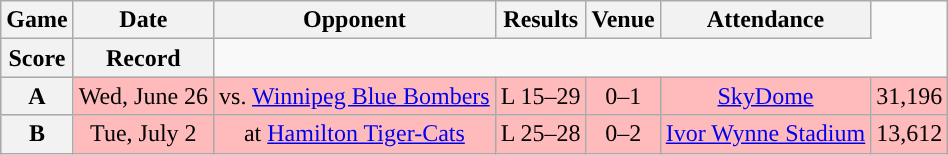<table class="wikitable" style="text-align:center">
<tr>
<th>Game</th>
<th>Date</th>
<th>Opponent</th>
<th>Results</th>
<th>Venue</th>
<th>Attendance</th>
</tr>
<tr>
<th>Score</th>
<th>Record</th>
</tr>
<tr style="background:#ffbbbb">
<th>A</th>
<td>Wed, June 26</td>
<td>vs. <a href='#'>Winnipeg Blue Bombers</a></td>
<td>L 15–29</td>
<td>0–1</td>
<td><a href='#'>SkyDome</a></td>
<td>31,196</td>
</tr>
<tr style="background:#ffbbbb">
<th>B</th>
<td>Tue, July 2</td>
<td>at <a href='#'>Hamilton Tiger-Cats</a></td>
<td>L 25–28</td>
<td>0–2</td>
<td><a href='#'>Ivor Wynne Stadium</a></td>
<td>13,612</td>
</tr>
</table>
